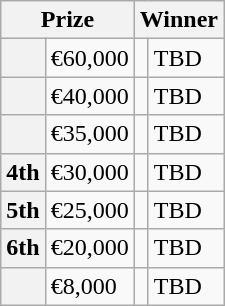<table class="wikitable">
<tr>
<th colspan="2">Prize</th>
<th colspan="2">Winner</th>
</tr>
<tr>
<th></th>
<td>€60,000</td>
<td></td>
<td>TBD</td>
</tr>
<tr>
<th></th>
<td>€40,000</td>
<td></td>
<td>TBD</td>
</tr>
<tr>
<th></th>
<td>€35,000</td>
<td></td>
<td>TBD</td>
</tr>
<tr>
<th>4th</th>
<td>€30,000</td>
<td></td>
<td>TBD</td>
</tr>
<tr>
<th>5th</th>
<td>€25,000</td>
<td></td>
<td>TBD</td>
</tr>
<tr>
<th>6th</th>
<td>€20,000</td>
<td></td>
<td>TBD</td>
</tr>
<tr>
<th></th>
<td>€8,000</td>
<td></td>
<td>TBD</td>
</tr>
</table>
